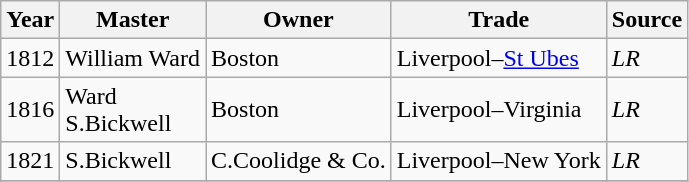<table class=" wikitable">
<tr>
<th>Year</th>
<th>Master</th>
<th>Owner</th>
<th>Trade</th>
<th>Source</th>
</tr>
<tr>
<td>1812</td>
<td>William Ward</td>
<td>Boston</td>
<td>Liverpool–<a href='#'>St Ubes</a></td>
<td><em>LR</em></td>
</tr>
<tr>
<td>1816</td>
<td>Ward<br>S.Bickwell</td>
<td>Boston</td>
<td>Liverpool–Virginia</td>
<td><em>LR</em></td>
</tr>
<tr>
<td>1821</td>
<td>S.Bickwell</td>
<td>C.Coolidge & Co.</td>
<td>Liverpool–New York</td>
<td><em>LR</em></td>
</tr>
<tr>
</tr>
</table>
